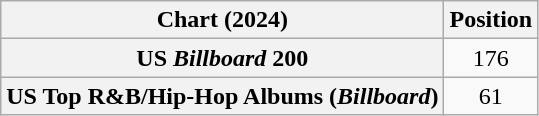<table class="wikitable sortable plainrowheaders" style="text-align:center">
<tr>
<th scope="col">Chart (2024)</th>
<th scope="col">Position</th>
</tr>
<tr>
<th scope="row">US <em>Billboard</em> 200</th>
<td>176</td>
</tr>
<tr>
<th scope="row">US Top R&B/Hip-Hop Albums (<em>Billboard</em>)</th>
<td>61</td>
</tr>
</table>
